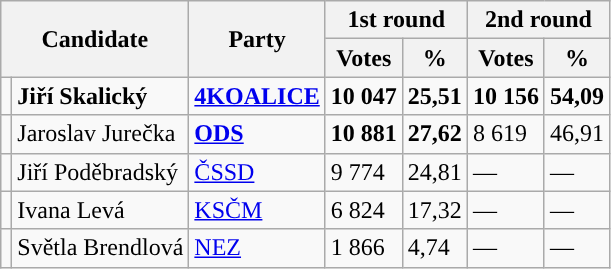<table class="wikitable sortable">
<tr>
<th colspan="2" rowspan="2">Candidate</th>
<th rowspan="2">Party</th>
<th colspan="2">1st round</th>
<th colspan="2">2nd round</th>
</tr>
<tr>
<th>Votes</th>
<th>%</th>
<th>Votes</th>
<th>%</th>
</tr>
<tr>
<td style="background-color:"></td>
<td><strong>Jiří Skalický</strong></td>
<td><strong><a href='#'>4KOALICE</a></strong></td>
<td><strong>10 047</strong></td>
<td><strong>25,51</strong></td>
<td><strong>10 156</strong></td>
<td><strong>54,09</strong></td>
</tr>
<tr>
<td style="background-color:"></td>
<td>Jaroslav Jurečka</td>
<td><a href='#'><strong>ODS</strong></a></td>
<td><strong>10 881</strong></td>
<td><strong>27,62</strong></td>
<td>8 619</td>
<td>46,91</td>
</tr>
<tr>
<td style="background-color:"></td>
<td>Jiří Poděbradský</td>
<td><a href='#'>ČSSD</a></td>
<td>9 774</td>
<td>24,81</td>
<td>—</td>
<td>—</td>
</tr>
<tr>
<td style="background-color:"></td>
<td>Ivana Levá</td>
<td><a href='#'>KSČM</a></td>
<td>6 824</td>
<td>17,32</td>
<td>—</td>
<td>—</td>
</tr>
<tr>
<td style="background-color:"></td>
<td>Světla Brendlová</td>
<td><a href='#'>NEZ</a></td>
<td>1 866</td>
<td>4,74</td>
<td>—</td>
<td>—</td>
</tr>
</table>
